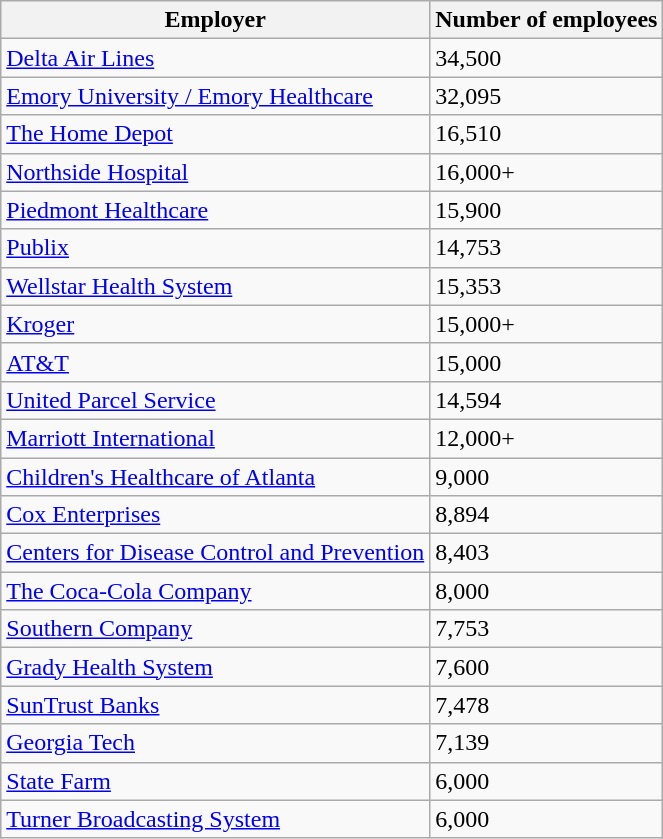<table class="wikitable">
<tr>
<th>Employer</th>
<th>Number of employees</th>
</tr>
<tr>
<td><a href='#'>Delta Air Lines</a></td>
<td>34,500</td>
</tr>
<tr>
<td><a href='#'>Emory University / Emory Healthcare</a></td>
<td>32,095</td>
</tr>
<tr>
<td><a href='#'>The Home Depot</a></td>
<td>16,510</td>
</tr>
<tr>
<td><a href='#'>Northside Hospital</a></td>
<td>16,000+</td>
</tr>
<tr>
<td><a href='#'>Piedmont Healthcare</a></td>
<td>15,900</td>
</tr>
<tr>
<td><a href='#'>Publix</a></td>
<td>14,753</td>
</tr>
<tr>
<td><a href='#'>Wellstar Health System</a></td>
<td>15,353</td>
</tr>
<tr>
<td><a href='#'>Kroger</a></td>
<td>15,000+</td>
</tr>
<tr>
<td><a href='#'>AT&T</a></td>
<td>15,000</td>
</tr>
<tr>
<td><a href='#'>United Parcel Service</a></td>
<td>14,594</td>
</tr>
<tr>
<td><a href='#'>Marriott International</a></td>
<td>12,000+</td>
</tr>
<tr>
<td><a href='#'>Children's Healthcare of Atlanta</a></td>
<td>9,000</td>
</tr>
<tr>
<td><a href='#'>Cox Enterprises</a></td>
<td>8,894</td>
</tr>
<tr>
<td><a href='#'>Centers for Disease Control and Prevention</a></td>
<td>8,403</td>
</tr>
<tr>
<td><a href='#'>The Coca-Cola Company</a></td>
<td>8,000</td>
</tr>
<tr>
<td><a href='#'>Southern Company</a></td>
<td>7,753</td>
</tr>
<tr>
<td><a href='#'>Grady Health System</a></td>
<td>7,600</td>
</tr>
<tr>
<td><a href='#'>SunTrust Banks</a></td>
<td>7,478</td>
</tr>
<tr>
<td><a href='#'>Georgia Tech</a></td>
<td>7,139</td>
</tr>
<tr>
<td><a href='#'>State Farm</a></td>
<td>6,000</td>
</tr>
<tr>
<td><a href='#'>Turner Broadcasting System</a></td>
<td>6,000</td>
</tr>
</table>
